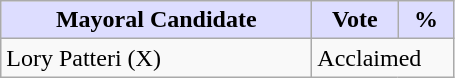<table class="wikitable">
<tr>
<th style="background:#ddf; width:200px;">Mayoral Candidate </th>
<th style="background:#ddf; width:50px;">Vote</th>
<th style="background:#ddf; width:30px;">%</th>
</tr>
<tr>
<td>Lory Patteri (X)</td>
<td colspan="2">Acclaimed</td>
</tr>
</table>
